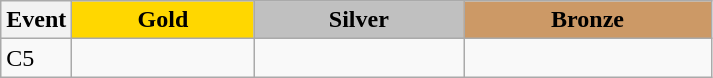<table class=wikitable style="font-size:100%">
<tr>
<th rowspan="1" width="10%">Event</th>
<th rowspan="1" style="background:gold;">Gold</th>
<th colspan="1" style="background:silver;">Silver</th>
<th colspan="1" style="background:#CC9966;">Bronze</th>
</tr>
<tr>
<td>C5</td>
<td></td>
<td></td>
<td></td>
</tr>
</table>
